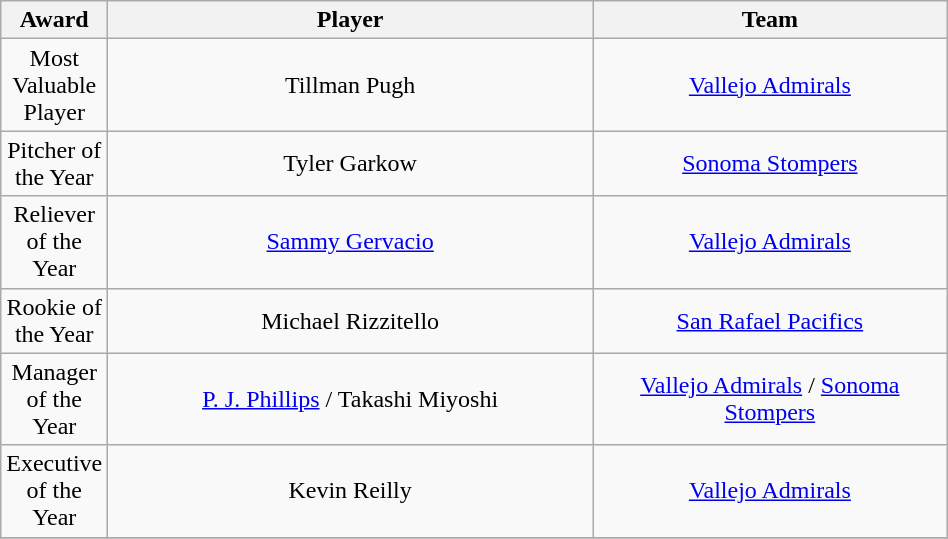<table class="wikitable"  style="width:50%; text-align:center;">
<tr>
<th style="width:5%;">Award</th>
<th style="width:55%;">Player</th>
<th style="width:55%;">Team</th>
</tr>
<tr>
<td>Most Valuable Player</td>
<td>Tillman Pugh </td>
<td><a href='#'>Vallejo Admirals</a></td>
</tr>
<tr>
<td>Pitcher of the Year</td>
<td>Tyler Garkow </td>
<td><a href='#'>Sonoma Stompers</a></td>
</tr>
<tr>
<td>Reliever of the Year</td>
<td><a href='#'>Sammy Gervacio</a></td>
<td><a href='#'>Vallejo Admirals</a></td>
</tr>
<tr>
<td>Rookie of the Year</td>
<td>Michael Rizzitello </td>
<td><a href='#'>San Rafael Pacifics</a></td>
</tr>
<tr>
<td>Manager of the Year</td>
<td><a href='#'>P. J. Phillips</a> / Takashi Miyoshi </td>
<td><a href='#'>Vallejo Admirals</a> / <a href='#'>Sonoma Stompers</a></td>
</tr>
<tr>
<td>Executive of the Year</td>
<td>Kevin Reilly</td>
<td><a href='#'>Vallejo Admirals</a></td>
</tr>
<tr>
</tr>
</table>
